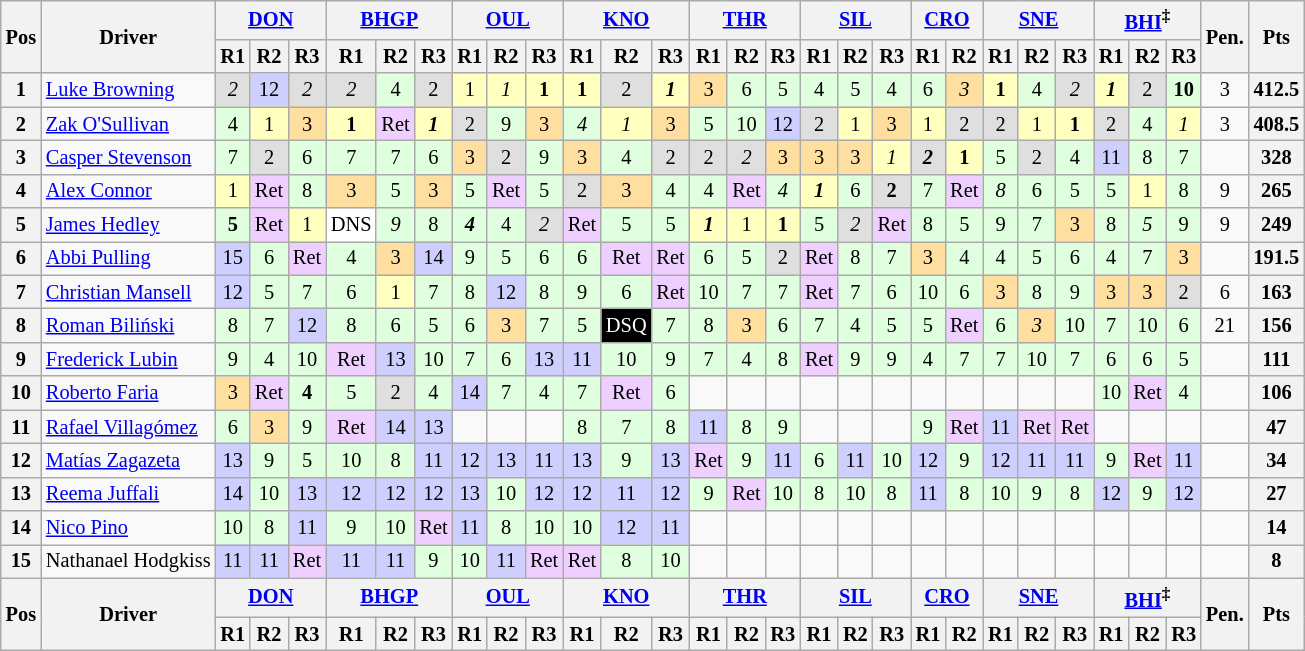<table class="wikitable" style="font-size:85%; text-align:center">
<tr style="background:#f9f9f9">
<th rowspan=2>Pos</th>
<th rowspan=2>Driver</th>
<th colspan=3><a href='#'>DON</a></th>
<th colspan=3><a href='#'>BHGP</a></th>
<th colspan=3><a href='#'>OUL</a></th>
<th colspan=3><a href='#'>KNO</a></th>
<th colspan=3><a href='#'>THR</a></th>
<th colspan=3><a href='#'>SIL</a></th>
<th colspan=2><a href='#'>CRO</a></th>
<th colspan=3><a href='#'>SNE</a></th>
<th colspan=3><a href='#'>BHI</a><sup>‡</sup></th>
<th rowspan=2>Pen.</th>
<th rowspan=2>Pts</th>
</tr>
<tr>
<th>R1</th>
<th>R2</th>
<th>R3</th>
<th>R1</th>
<th>R2</th>
<th>R3</th>
<th>R1</th>
<th>R2</th>
<th>R3</th>
<th>R1</th>
<th>R2</th>
<th>R3</th>
<th>R1</th>
<th>R2</th>
<th>R3</th>
<th>R1</th>
<th>R2</th>
<th>R3</th>
<th>R1</th>
<th>R2</th>
<th>R1</th>
<th>R2</th>
<th>R3</th>
<th>R1</th>
<th>R2</th>
<th>R3</th>
</tr>
<tr>
<th>1</th>
<td style="text-align:left"> <a href='#'>Luke Browning</a></td>
<td style="background:#dfdfdf"><em>2</em></td>
<td style="background:#cfcfff">12</td>
<td style="background:#dfdfdf"><em>2</em></td>
<td style="background:#dfdfdf"><em>2</em></td>
<td style="background:#dfffdf">4</td>
<td style="background:#dfdfdf">2</td>
<td style="background:#ffffbf">1</td>
<td style="background:#ffffbf"><em>1</em></td>
<td style="background:#ffffbf"><strong>1</strong></td>
<td style="background:#ffffbf"><strong>1</strong></td>
<td style="background:#dfdfdf">2</td>
<td style="background:#ffffbf"><strong><em>1</em></strong></td>
<td style="background:#ffdf9f">3</td>
<td style="background:#dfffdf">6</td>
<td style="background:#dfffdf">5</td>
<td style="background:#dfffdf">4</td>
<td style="background:#dfffdf">5</td>
<td style="background:#dfffdf">4</td>
<td style="background:#dfffdf">6</td>
<td style="background:#ffdf9f"><em>3</em></td>
<td style="background:#ffffbf"><strong>1</strong></td>
<td style="background:#dfffdf">4</td>
<td style="background:#dfdfdf"><em>2</em></td>
<td style="background:#ffffbf"><strong><em>1</em></strong></td>
<td style="background:#dfdfdf">2</td>
<td style="background:#dfffdf"><strong>10</strong></td>
<td>3</td>
<th>412.5</th>
</tr>
<tr>
<th>2</th>
<td style="text-align:left"> <a href='#'>Zak O'Sullivan</a></td>
<td style="background:#dfffdf">4</td>
<td style="background:#ffffbf">1</td>
<td style="background:#ffdf9f">3</td>
<td style="background:#ffffbf"><strong>1</strong></td>
<td style="background:#efcfff">Ret</td>
<td style="background:#ffffbf"><strong><em>1</em></strong></td>
<td style="background:#dfdfdf">2</td>
<td style="background:#dfffdf">9</td>
<td style="background:#ffdf9f">3</td>
<td style="background:#dfffdf"><em>4</em></td>
<td style="background:#ffffbf"><em>1</em></td>
<td style="background:#ffdf9f">3</td>
<td style="background:#dfffdf">5</td>
<td style="background:#dfffdf">10</td>
<td style="background:#cfcfff">12</td>
<td style="background:#dfdfdf">2</td>
<td style="background:#ffffbf">1</td>
<td style="background:#ffdf9f">3</td>
<td style="background:#ffffbf">1</td>
<td style="background:#dfdfdf">2</td>
<td style="background:#dfdfdf">2</td>
<td style="background:#ffffbf">1</td>
<td style="background:#ffffbf"><strong>1</strong></td>
<td style="background:#dfdfdf">2</td>
<td style="background:#dfffdf">4</td>
<td style="background:#ffffbf"><em>1</em></td>
<td>3</td>
<th>408.5</th>
</tr>
<tr>
<th>3</th>
<td style="text-align:left"> <a href='#'>Casper Stevenson</a></td>
<td style="background:#dfffdf">7</td>
<td style="background:#dfdfdf">2</td>
<td style="background:#dfffdf">6</td>
<td style="background:#dfffdf">7</td>
<td style="background:#dfffdf">7</td>
<td style="background:#dfffdf">6</td>
<td style="background:#ffdf9f">3</td>
<td style="background:#dfdfdf">2</td>
<td style="background:#dfffdf">9</td>
<td style="background:#ffdf9f">3</td>
<td style="background:#dfffdf">4</td>
<td style="background:#dfdfdf">2</td>
<td style="background:#dfdfdf">2</td>
<td style="background:#dfdfdf"><em>2</em></td>
<td style="background:#ffdf9f">3</td>
<td style="background:#ffdf9f">3</td>
<td style="background:#ffdf9f">3</td>
<td style="background:#ffffbf"><em>1</em></td>
<td style="background:#dfdfdf"><strong><em>2</em></strong></td>
<td style="background:#ffffbf"><strong>1</strong></td>
<td style="background:#dfffdf">5</td>
<td style="background:#dfdfdf">2</td>
<td style="background:#dfffdf">4</td>
<td style="background:#cfcfff">11</td>
<td style="background:#dfffdf">8</td>
<td style="background:#dfffdf">7</td>
<td></td>
<th>328</th>
</tr>
<tr>
<th>4</th>
<td align=left> <a href='#'>Alex Connor</a></td>
<td style="background:#ffffbf">1</td>
<td style="background:#efcfff">Ret</td>
<td style="background:#dfffdf">8</td>
<td style="background:#ffdf9f">3</td>
<td style="background:#dfffdf">5</td>
<td style="background:#ffdf9f">3</td>
<td style="background:#dfffdf">5</td>
<td style="background:#efcfff">Ret</td>
<td style="background:#dfffdf">5</td>
<td style="background:#dfdfdf">2</td>
<td style="background:#ffdf9f">3</td>
<td style="background:#dfffdf">4</td>
<td style="background:#dfffdf">4</td>
<td style="background:#efcfff">Ret</td>
<td style="background:#dfffdf"><em>4</em></td>
<td style="background:#ffffbf"><strong><em>1</em></strong></td>
<td style="background:#dfffdf">6</td>
<td style="background:#dfdfdf"><strong>2</strong></td>
<td style="background:#dfffdf">7</td>
<td style="background:#efcfff">Ret</td>
<td style="background:#dfffdf"><em>8</em></td>
<td style="background:#dfffdf">6</td>
<td style="background:#dfffdf">5</td>
<td style="background:#dfffdf">5</td>
<td style="background:#ffffbf">1</td>
<td style="background:#dfffdf">8</td>
<td>9</td>
<th>265</th>
</tr>
<tr>
<th>5</th>
<td style="text-align:left"> <a href='#'>James Hedley</a></td>
<td style="background:#dfffdf"><strong>5</strong></td>
<td style="background:#efcfff">Ret</td>
<td style="background:#ffffbf">1</td>
<td style="background:#ffffff">DNS</td>
<td style="background:#dfffdf"><em>9</em></td>
<td style="background:#dfffdf">8</td>
<td style="background:#dfffdf"><strong><em>4</em></strong></td>
<td style="background:#dfffdf">4</td>
<td style="background:#dfdfdf"><em>2</em></td>
<td style="background:#efcfff">Ret</td>
<td style="background:#dfffdf">5</td>
<td style="background:#dfffdf">5</td>
<td style="background:#ffffbf"><strong><em>1</em></strong></td>
<td style="background:#ffffbf">1</td>
<td style="background:#ffffbf"><strong>1</strong></td>
<td style="background:#dfffdf">5</td>
<td style="background:#dfdfdf"><em>2</em></td>
<td style="background:#efcfff">Ret</td>
<td style="background:#dfffdf">8</td>
<td style="background:#dfffdf">5</td>
<td style="background:#dfffdf">9</td>
<td style="background:#dfffdf">7</td>
<td style="background:#ffdf9f">3</td>
<td style="background:#dfffdf">8</td>
<td style="background:#dfffdf"><em>5</em></td>
<td style="background:#dfffdf">9</td>
<td>9</td>
<th>249</th>
</tr>
<tr>
<th>6</th>
<td style="text-align:left"> <a href='#'>Abbi Pulling</a></td>
<td style="background:#cfcfff">15</td>
<td style="background:#dfffdf">6</td>
<td style="background:#efcfff">Ret</td>
<td style="background:#dfffdf">4</td>
<td style="background:#ffdf9f">3</td>
<td style="background:#cfcfff">14</td>
<td style="background:#dfffdf">9</td>
<td style="background:#dfffdf">5</td>
<td style="background:#dfffdf">6</td>
<td style="background:#dfffdf">6</td>
<td style="background:#efcfff">Ret</td>
<td style="background:#efcfff">Ret</td>
<td style="background:#dfffdf">6</td>
<td style="background:#dfffdf">5</td>
<td style="background:#dfdfdf">2</td>
<td style="background:#efcfff">Ret</td>
<td style="background:#dfffdf">8</td>
<td style="background:#dfffdf">7</td>
<td style="background:#ffdf9f">3</td>
<td style="background:#dfffdf">4</td>
<td style="background:#dfffdf">4</td>
<td style="background:#dfffdf">5</td>
<td style="background:#dfffdf">6</td>
<td style="background:#dfffdf">4</td>
<td style="background:#dfffdf">7</td>
<td style="background:#ffdf9f">3</td>
<td></td>
<th>191.5</th>
</tr>
<tr>
<th>7</th>
<td style="text-align:left"> <a href='#'>Christian Mansell</a></td>
<td style="background:#cfcfff">12</td>
<td style="background:#dfffdf">5</td>
<td style="background:#dfffdf">7</td>
<td style="background:#dfffdf">6</td>
<td style="background:#ffffbf">1</td>
<td style="background:#dfffdf">7</td>
<td style="background:#dfffdf">8</td>
<td style="background:#cfcfff">12</td>
<td style="background:#dfffdf">8</td>
<td style="background:#dfffdf">9</td>
<td style="background:#dfffdf">6</td>
<td style="background:#efcfff">Ret</td>
<td style="background:#dfffdf">10</td>
<td style="background:#dfffdf">7</td>
<td style="background:#dfffdf">7</td>
<td style="background:#efcfff">Ret</td>
<td style="background:#dfffdf">7</td>
<td style="background:#dfffdf">6</td>
<td style="background:#dfffdf">10</td>
<td style="background:#dfffdf">6</td>
<td style="background:#ffdf9f">3</td>
<td style="background:#dfffdf">8</td>
<td style="background:#dfffdf">9</td>
<td style="background:#ffdf9f">3</td>
<td style="background:#ffdf9f">3</td>
<td style="background:#dfdfdf">2</td>
<td>6</td>
<th>163</th>
</tr>
<tr>
<th>8</th>
<td style="text-align:left"> <a href='#'>Roman Biliński</a></td>
<td style="background:#dfffdf">8</td>
<td style="background:#dfffdf">7</td>
<td style="background:#cfcfff">12</td>
<td style="background:#dfffdf">8</td>
<td style="background:#dfffdf">6</td>
<td style="background:#dfffdf">5</td>
<td style="background:#dfffdf">6</td>
<td style="background:#ffdf9f">3</td>
<td style="background:#dfffdf">7</td>
<td style="background:#dfffdf">5</td>
<td style="background-color:#000000;color:white">DSQ</td>
<td style="background:#dfffdf">7</td>
<td style="background:#dfffdf">8</td>
<td style="background:#ffdf9f">3</td>
<td style="background:#dfffdf">6</td>
<td style="background:#dfffdf">7</td>
<td style="background:#dfffdf">4</td>
<td style="background:#dfffdf">5</td>
<td style="background:#dfffdf">5</td>
<td style="background:#efcfff">Ret</td>
<td style="background:#dfffdf">6</td>
<td style="background:#ffdf9f"><em>3</em></td>
<td style="background:#dfffdf">10</td>
<td style="background:#dfffdf">7</td>
<td style="background:#dfffdf">10</td>
<td style="background:#dfffdf">6</td>
<td>21</td>
<th>156</th>
</tr>
<tr>
<th>9</th>
<td style="text-align:left"> <a href='#'>Frederick Lubin</a></td>
<td style="background:#dfffdf">9</td>
<td style="background:#dfffdf">4</td>
<td style="background:#dfffdf">10</td>
<td style="background:#efcfff">Ret</td>
<td style="background:#cfcfff">13</td>
<td style="background:#dfffdf">10</td>
<td style="background:#dfffdf">7</td>
<td style="background:#dfffdf">6</td>
<td style="background:#cfcfff">13</td>
<td style="background:#cfcfff">11</td>
<td style="background:#dfffdf">10</td>
<td style="background:#dfffdf">9</td>
<td style="background:#dfffdf">7</td>
<td style="background:#dfffdf">4</td>
<td style="background:#dfffdf">8</td>
<td style="background:#efcfff">Ret</td>
<td style="background:#dfffdf">9</td>
<td style="background:#dfffdf">9</td>
<td style="background:#dfffdf">4</td>
<td style="background:#dfffdf">7</td>
<td style="background:#dfffdf">7</td>
<td style="background:#dfffdf">10</td>
<td style="background:#dfffdf">7</td>
<td style="background:#dfffdf">6</td>
<td style="background:#dfffdf">6</td>
<td style="background:#dfffdf">5</td>
<td></td>
<th>111</th>
</tr>
<tr>
<th>10</th>
<td style="text-align:left"> <a href='#'>Roberto Faria</a></td>
<td style="background:#ffdf9f">3</td>
<td style="background:#efcfff">Ret</td>
<td style="background:#dfffdf"><strong>4</strong></td>
<td style="background:#dfffdf">5</td>
<td style="background:#dfdfdf">2</td>
<td style="background:#dfffdf">4</td>
<td style="background:#cfcfff">14</td>
<td style="background:#dfffdf">7</td>
<td style="background:#dfffdf">4</td>
<td style="background:#dfffdf">7</td>
<td style="background:#efcfff">Ret</td>
<td style="background:#dfffdf">6</td>
<td></td>
<td></td>
<td></td>
<td></td>
<td></td>
<td></td>
<td></td>
<td></td>
<td></td>
<td></td>
<td></td>
<td style="background:#dfffdf">10</td>
<td style="background:#efcfff">Ret</td>
<td style="background:#dfffdf">4</td>
<td></td>
<th>106</th>
</tr>
<tr>
<th>11</th>
<td style="text-align:left"> <a href='#'>Rafael Villagómez</a></td>
<td style="background:#dfffdf">6</td>
<td style="background:#ffdf9f">3</td>
<td style="background:#dfffdf">9</td>
<td style="background:#efcfff">Ret</td>
<td style="background:#cfcfff">14</td>
<td style="background:#cfcfff">13</td>
<td></td>
<td></td>
<td></td>
<td style="background:#dfffdf">8</td>
<td style="background:#dfffdf">7</td>
<td style="background:#dfffdf">8</td>
<td style="background:#cfcfff">11</td>
<td style="background:#dfffdf">8</td>
<td style="background:#dfffdf">9</td>
<td></td>
<td></td>
<td></td>
<td style="background:#dfffdf">9</td>
<td style="background:#efcfff">Ret</td>
<td style="background:#cfcfff">11</td>
<td style="background:#efcfff">Ret</td>
<td style="background:#efcfff">Ret</td>
<td></td>
<td></td>
<td></td>
<td></td>
<th>47</th>
</tr>
<tr>
<th>12</th>
<td style="text-align:left"> <a href='#'>Matías Zagazeta</a></td>
<td style="background:#cfcfff">13</td>
<td style="background:#dfffdf">9</td>
<td style="background:#dfffdf">5</td>
<td style="background:#dfffdf">10</td>
<td style="background:#dfffdf">8</td>
<td style="background:#cfcfff">11</td>
<td style="background:#cfcfff">12</td>
<td style="background:#cfcfff">13</td>
<td style="background:#cfcfff">11</td>
<td style="background:#cfcfff">13</td>
<td style="background:#dfffdf">9</td>
<td style="background:#cfcfff">13</td>
<td style="background:#efcfff">Ret</td>
<td style="background:#dfffdf">9</td>
<td style="background:#cfcfff">11</td>
<td style="background:#dfffdf">6</td>
<td style="background:#cfcfff">11</td>
<td style="background:#dfffdf">10</td>
<td style="background:#cfcfff">12</td>
<td style="background:#dfffdf">9</td>
<td style="background:#cfcfff">12</td>
<td style="background:#cfcfff">11</td>
<td style="background:#cfcfff">11</td>
<td style="background:#dfffdf">9</td>
<td style="background:#efcfff">Ret</td>
<td style="background:#cfcfff">11</td>
<td></td>
<th>34</th>
</tr>
<tr>
<th>13</th>
<td style="text-align:left"> <a href='#'>Reema Juffali</a></td>
<td style="background:#cfcfff">14</td>
<td style="background:#dfffdf">10</td>
<td style="background:#cfcfff">13</td>
<td style="background:#cfcfff">12</td>
<td style="background:#cfcfff">12</td>
<td style="background:#cfcfff">12</td>
<td style="background:#cfcfff">13</td>
<td style="background:#dfffdf">10</td>
<td style="background:#cfcfff">12</td>
<td style="background:#cfcfff">12</td>
<td style="background:#cfcfff">11</td>
<td style="background:#cfcfff">12</td>
<td style="background:#dfffdf">9</td>
<td style="background:#efcfff">Ret</td>
<td style="background:#dfffdf">10</td>
<td style="background:#dfffdf">8</td>
<td style="background:#dfffdf">10</td>
<td style="background:#dfffdf">8</td>
<td style="background:#cfcfff">11</td>
<td style="background:#dfffdf">8</td>
<td style="background:#dfffdf">10</td>
<td style="background:#dfffdf">9</td>
<td style="background:#dfffdf">8</td>
<td style="background:#cfcfff">12</td>
<td style="background:#dfffdf">9</td>
<td style="background:#cfcfff">12</td>
<td></td>
<th>27</th>
</tr>
<tr>
<th>14</th>
<td style="text-align:left"> <a href='#'>Nico Pino</a></td>
<td style="background:#dfffdf">10</td>
<td style="background:#dfffdf">8</td>
<td style="background:#cfcfff">11</td>
<td style="background:#dfffdf">9</td>
<td style="background:#dfffdf">10</td>
<td style="background:#efcfff">Ret</td>
<td style="background:#cfcfff">11</td>
<td style="background:#dfffdf">8</td>
<td style="background:#dfffdf">10</td>
<td style="background:#dfffdf">10</td>
<td style="background:#cfcfff">12</td>
<td style="background:#cfcfff">11</td>
<td></td>
<td></td>
<td></td>
<td></td>
<td></td>
<td></td>
<td></td>
<td></td>
<td></td>
<td></td>
<td></td>
<td></td>
<td></td>
<td></td>
<td></td>
<th>14</th>
</tr>
<tr>
<th>15</th>
<td style="text-align:left" nowrap> Nathanael Hodgkiss</td>
<td style="background:#cfcfff">11</td>
<td style="background:#cfcfff">11</td>
<td style="background:#efcfff">Ret</td>
<td style="background:#cfcfff">11</td>
<td style="background:#cfcfff">11</td>
<td style="background:#dfffdf">9</td>
<td style="background:#dfffdf">10</td>
<td style="background:#cfcfff">11</td>
<td style="background:#efcfff">Ret</td>
<td style="background:#efcfff">Ret</td>
<td style="background:#dfffdf">8</td>
<td style="background:#dfffdf">10</td>
<td></td>
<td></td>
<td></td>
<td></td>
<td></td>
<td></td>
<td></td>
<td></td>
<td></td>
<td></td>
<td></td>
<td></td>
<td></td>
<td></td>
<td></td>
<th>8</th>
</tr>
<tr>
<th rowspan=2>Pos</th>
<th rowspan=2>Driver</th>
<th colspan=3><a href='#'>DON</a></th>
<th colspan=3><a href='#'>BHGP</a></th>
<th colspan=3><a href='#'>OUL</a></th>
<th colspan=3><a href='#'>KNO</a></th>
<th colspan=3><a href='#'>THR</a></th>
<th colspan=3><a href='#'>SIL</a></th>
<th colspan=2><a href='#'>CRO</a></th>
<th colspan=3><a href='#'>SNE</a></th>
<th colspan=3><a href='#'>BHI</a><sup>‡</sup></th>
<th rowspan=2>Pen.</th>
<th rowspan=2>Pts</th>
</tr>
<tr>
<th>R1</th>
<th>R2</th>
<th>R3</th>
<th>R1</th>
<th>R2</th>
<th>R3</th>
<th>R1</th>
<th>R2</th>
<th>R3</th>
<th>R1</th>
<th>R2</th>
<th>R3</th>
<th>R1</th>
<th>R2</th>
<th>R3</th>
<th>R1</th>
<th>R2</th>
<th>R3</th>
<th>R1</th>
<th>R2</th>
<th>R1</th>
<th>R2</th>
<th>R3</th>
<th>R1</th>
<th>R2</th>
<th>R3</th>
</tr>
</table>
